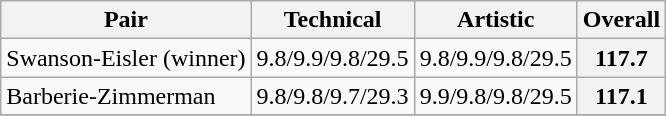<table class="wikitable">
<tr>
<th>Pair</th>
<th>Technical</th>
<th>Artistic</th>
<th>Overall</th>
</tr>
<tr>
<td>Swanson-Eisler (winner)</td>
<td>9.8/9.9/9.8/29.5</td>
<td>9.8/9.9/9.8/29.5</td>
<th>117.7</th>
</tr>
<tr>
<td>Barberie-Zimmerman</td>
<td>9.8/9.8/9.7/29.3</td>
<td>9.9/9.8/9.8/29.5</td>
<th>117.1</th>
</tr>
<tr>
</tr>
</table>
